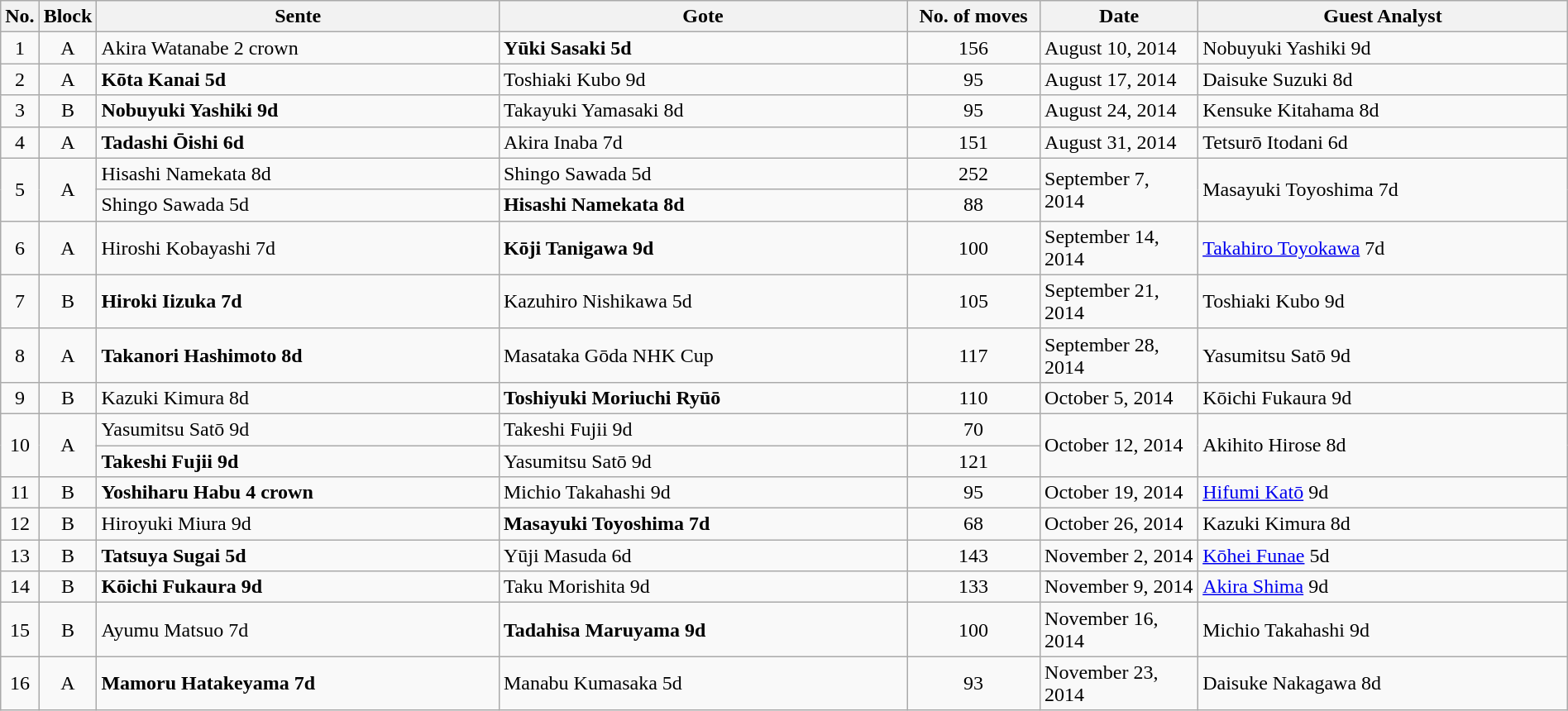<table class="wikitable" style="width:100%">
<tr>
<th width="20">No.</th>
<th width="20">Block</th>
<th>Sente</th>
<th>Gote</th>
<th width="100">No. of moves</th>
<th width="120">Date</th>
<th>Guest Analyst</th>
</tr>
<tr>
<td align="center">1</td>
<td align="center">A</td>
<td>Akira Watanabe 2 crown</td>
<td><strong>Yūki Sasaki 5d</strong></td>
<td align="center">156</td>
<td>August 10, 2014</td>
<td>Nobuyuki Yashiki 9d</td>
</tr>
<tr>
<td align="center">2</td>
<td align="center">A</td>
<td><strong>Kōta Kanai 5d</strong></td>
<td>Toshiaki Kubo 9d</td>
<td align="center">95</td>
<td>August 17, 2014</td>
<td>Daisuke Suzuki 8d</td>
</tr>
<tr>
<td align="center">3</td>
<td align="center">B</td>
<td><strong>Nobuyuki Yashiki 9d</strong></td>
<td>Takayuki Yamasaki 8d</td>
<td align="center">95</td>
<td>August 24, 2014</td>
<td>Kensuke Kitahama 8d</td>
</tr>
<tr>
<td align="center">4</td>
<td align="center">A</td>
<td><strong>Tadashi Ōishi 6d</strong></td>
<td>Akira Inaba 7d</td>
<td align="center">151</td>
<td>August 31, 2014</td>
<td>Tetsurō Itodani 6d</td>
</tr>
<tr>
<td rowspan ="2" align="center">5</td>
<td rowspan="2" align="center">A</td>
<td>Hisashi Namekata 8d</td>
<td>Shingo Sawada 5d</td>
<td align="center">252</td>
<td rowspan="2">September 7, 2014</td>
<td rowspan="2">Masayuki Toyoshima 7d</td>
</tr>
<tr>
<td>Shingo Sawada 5d</td>
<td><strong>Hisashi Namekata 8d</strong></td>
<td align="center">88</td>
</tr>
<tr>
<td align="center">6</td>
<td align="center">A</td>
<td>Hiroshi Kobayashi 7d</td>
<td><strong>Kōji Tanigawa 9d</strong></td>
<td align="center">100</td>
<td>September 14, 2014</td>
<td><a href='#'>Takahiro Toyokawa</a> 7d</td>
</tr>
<tr>
<td align="center">7</td>
<td align="center">B</td>
<td><strong>Hiroki Iizuka 7d</strong></td>
<td>Kazuhiro Nishikawa 5d</td>
<td align="center">105</td>
<td>September 21, 2014</td>
<td>Toshiaki Kubo 9d</td>
</tr>
<tr>
<td align="center">8</td>
<td align="center">A</td>
<td><strong>Takanori Hashimoto 8d</strong></td>
<td>Masataka Gōda NHK Cup</td>
<td align="center">117</td>
<td>September 28, 2014</td>
<td>Yasumitsu Satō 9d</td>
</tr>
<tr>
<td align="center">9</td>
<td align="center">B</td>
<td>Kazuki Kimura 8d</td>
<td><strong>Toshiyuki Moriuchi Ryūō</strong></td>
<td align="center">110</td>
<td>October 5, 2014</td>
<td>Kōichi Fukaura 9d</td>
</tr>
<tr>
<td rowspan ="2" align="center">10</td>
<td rowspan ="2" align="center">A</td>
<td>Yasumitsu Satō 9d</td>
<td>Takeshi Fujii 9d</td>
<td align="center">70</td>
<td rowspan ="2">October 12, 2014</td>
<td rowspan ="2">Akihito Hirose 8d</td>
</tr>
<tr>
<td><strong>Takeshi Fujii 9d</strong></td>
<td>Yasumitsu Satō 9d</td>
<td align="center">121</td>
</tr>
<tr>
<td align="center">11</td>
<td align="center">B</td>
<td><strong>Yoshiharu Habu 4 crown</strong></td>
<td>Michio Takahashi 9d</td>
<td align="center">95</td>
<td>October 19, 2014</td>
<td><a href='#'>Hifumi Katō</a> 9d</td>
</tr>
<tr>
<td align="center">12</td>
<td align="center">B</td>
<td>Hiroyuki Miura 9d</td>
<td><strong>Masayuki Toyoshima 7d</strong></td>
<td align="center">68</td>
<td>October 26, 2014</td>
<td>Kazuki Kimura 8d</td>
</tr>
<tr>
<td align="center">13</td>
<td align="center">B</td>
<td><strong>Tatsuya Sugai 5d</strong></td>
<td>Yūji Masuda 6d</td>
<td align="center">143</td>
<td>November 2, 2014</td>
<td><a href='#'>Kōhei Funae</a> 5d</td>
</tr>
<tr>
<td align="center">14</td>
<td align="center">B</td>
<td><strong>Kōichi Fukaura 9d</strong></td>
<td>Taku Morishita 9d</td>
<td align="center">133</td>
<td>November 9, 2014</td>
<td><a href='#'>Akira Shima</a> 9d</td>
</tr>
<tr>
<td align="center">15</td>
<td align="center">B</td>
<td>Ayumu Matsuo 7d</td>
<td><strong>Tadahisa Maruyama 9d</strong></td>
<td align="center">100</td>
<td>November 16, 2014</td>
<td>Michio Takahashi 9d</td>
</tr>
<tr>
<td align="center">16</td>
<td align="center">A</td>
<td><strong>Mamoru Hatakeyama 7d</strong></td>
<td>Manabu Kumasaka 5d</td>
<td align="center">93</td>
<td>November 23, 2014</td>
<td>Daisuke Nakagawa 8d</td>
</tr>
</table>
